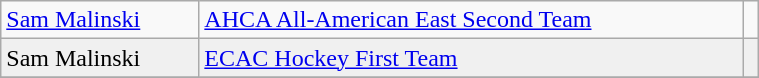<table class="wikitable" width=40%>
<tr>
<td><a href='#'>Sam Malinski</a></td>
<td rowspan=1><a href='#'>AHCA All-American East Second Team</a></td>
<td rowspan=1></td>
</tr>
<tr bgcolor=f0f0f0>
<td>Sam Malinski</td>
<td rowspan=1><a href='#'>ECAC Hockey First Team</a></td>
<td rowspan=1></td>
</tr>
<tr>
</tr>
</table>
